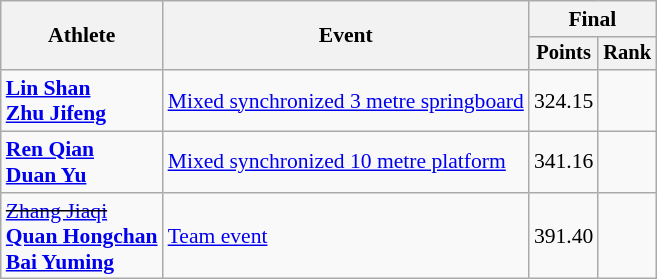<table class=wikitable style="font-size:90%">
<tr>
<th rowspan="2">Athlete</th>
<th rowspan="2">Event</th>
<th colspan="2">Final</th>
</tr>
<tr style="font-size:95%">
<th>Points</th>
<th>Rank</th>
</tr>
<tr align=center>
<td align=left><strong><a href='#'>Lin Shan</a><br><a href='#'>Zhu Jifeng</a></strong></td>
<td align=left><a href='#'>Mixed synchronized 3 metre springboard</a></td>
<td>324.15</td>
<td></td>
</tr>
<tr align=center>
<td align=left><strong><a href='#'>Ren Qian</a><br><a href='#'>Duan Yu</a></strong></td>
<td align=left><a href='#'>Mixed synchronized 10 metre platform</a></td>
<td>341.16</td>
<td></td>
</tr>
<tr align=center>
<td align=left><s><a href='#'>Zhang Jiaqi</a></s><br><strong><a href='#'>Quan Hongchan</a><br><a href='#'>Bai Yuming</a></strong></td>
<td align=left><a href='#'>Team event</a></td>
<td>391.40</td>
<td></td>
</tr>
</table>
